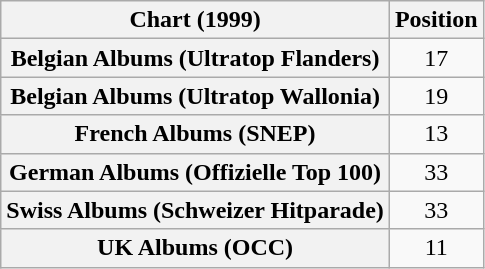<table class="wikitable sortable plainrowheaders">
<tr>
<th>Chart (1999)</th>
<th>Position</th>
</tr>
<tr>
<th scope="row">Belgian Albums (Ultratop Flanders)</th>
<td align="center">17</td>
</tr>
<tr>
<th scope="row">Belgian Albums (Ultratop Wallonia)</th>
<td align="center">19</td>
</tr>
<tr>
<th scope="row">French Albums (SNEP)</th>
<td align="center">13</td>
</tr>
<tr>
<th scope="row">German Albums (Offizielle Top 100)</th>
<td align="center">33</td>
</tr>
<tr>
<th scope="row">Swiss Albums (Schweizer Hitparade)</th>
<td align="center">33</td>
</tr>
<tr>
<th scope="row">UK Albums (OCC)</th>
<td align="center">11</td>
</tr>
</table>
